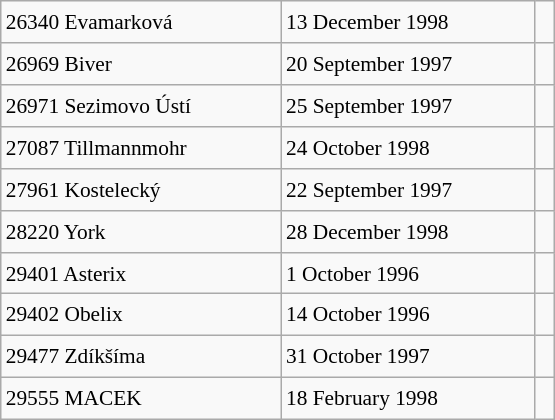<table class="wikitable" style="font-size: 89%; float: left; width: 26em; margin-right: 1em; height: 280px">
<tr>
<td>26340 Evamarková</td>
<td>13 December 1998</td>
<td> </td>
</tr>
<tr>
<td>26969 Biver</td>
<td>20 September 1997</td>
<td> </td>
</tr>
<tr>
<td>26971 Sezimovo Ústí</td>
<td>25 September 1997</td>
<td> </td>
</tr>
<tr>
<td>27087 Tillmannmohr</td>
<td>24 October 1998</td>
<td> </td>
</tr>
<tr>
<td>27961 Kostelecký</td>
<td>22 September 1997</td>
<td> </td>
</tr>
<tr>
<td>28220 York</td>
<td>28 December 1998</td>
<td> </td>
</tr>
<tr>
<td>29401 Asterix</td>
<td>1 October 1996</td>
<td> </td>
</tr>
<tr>
<td>29402 Obelix</td>
<td>14 October 1996</td>
<td> </td>
</tr>
<tr>
<td>29477 Zdíkšíma</td>
<td>31 October 1997</td>
<td> </td>
</tr>
<tr>
<td>29555 MACEK</td>
<td>18 February 1998</td>
<td> </td>
</tr>
</table>
